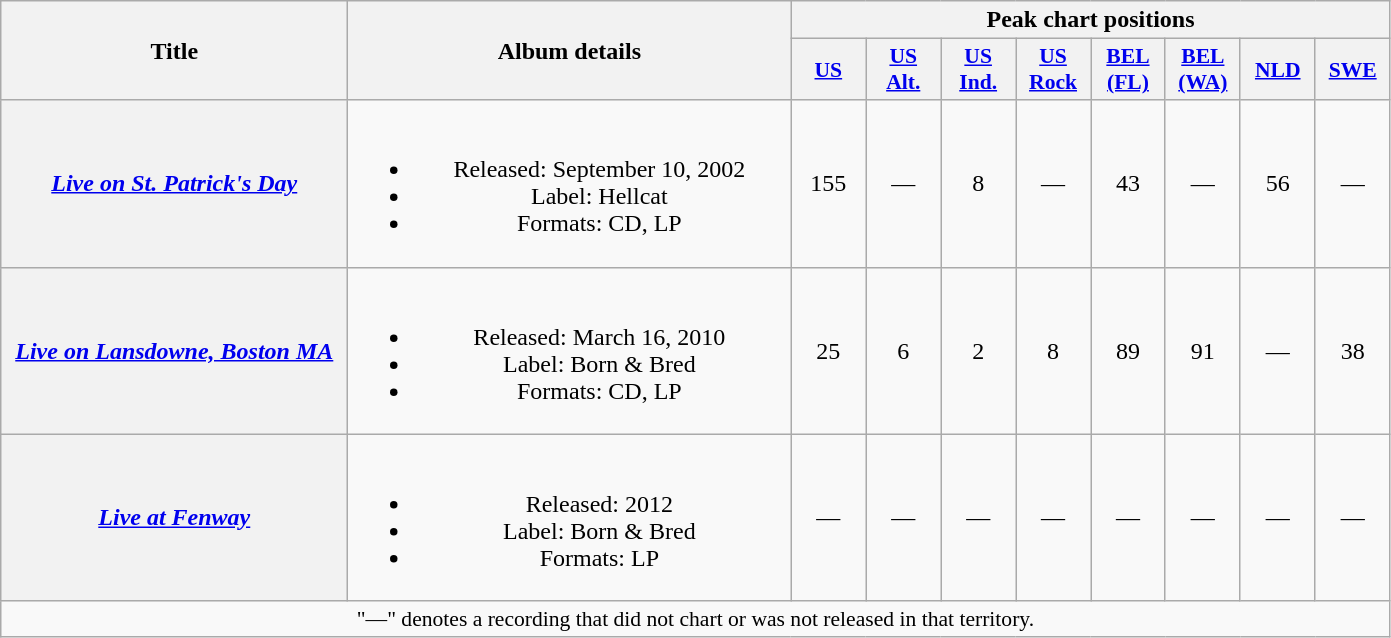<table class="wikitable plainrowheaders" style="text-align:center;">
<tr>
<th scope="col" rowspan="2" style="width:14em;">Title</th>
<th scope="col" rowspan="2" style="width:18em;">Album details</th>
<th scope="col" colspan="8">Peak chart positions</th>
</tr>
<tr>
<th scope="col" style="width:3em;font-size:90%;"><a href='#'>US</a><br></th>
<th scope="col" style="width:3em;font-size:90%;"><a href='#'>US<br>Alt.</a><br></th>
<th scope="col" style="width:3em;font-size:90%;"><a href='#'>US<br>Ind.</a><br></th>
<th scope="col" style="width:3em;font-size:90%;"><a href='#'>US<br>Rock</a><br></th>
<th scope="col" style="width:3em;font-size:90%;"><a href='#'>BEL<br>(FL)</a><br></th>
<th scope="col" style="width:3em;font-size:90%;"><a href='#'>BEL<br>(WA)</a><br></th>
<th scope="col" style="width:3em;font-size:90%;"><a href='#'>NLD</a><br></th>
<th scope="col" style="width:3em;font-size:90%;"><a href='#'>SWE</a><br></th>
</tr>
<tr>
<th scope="row"><em><a href='#'>Live on St. Patrick's Day</a></em></th>
<td><br><ul><li>Released: September 10, 2002</li><li>Label: Hellcat</li><li>Formats: CD, LP</li></ul></td>
<td>155</td>
<td>—</td>
<td>8</td>
<td>—</td>
<td>43</td>
<td>—</td>
<td>56</td>
<td>—</td>
</tr>
<tr>
<th scope="row"><em><a href='#'>Live on Lansdowne, Boston MA</a></em></th>
<td><br><ul><li>Released: March 16, 2010</li><li>Label: Born & Bred</li><li>Formats: CD, LP</li></ul></td>
<td>25</td>
<td>6</td>
<td>2</td>
<td>8</td>
<td>89</td>
<td>91</td>
<td>—</td>
<td>38</td>
</tr>
<tr>
<th scope="row"><em><a href='#'>Live at Fenway</a></em></th>
<td><br><ul><li>Released: 2012</li><li>Label: Born & Bred</li><li>Formats: LP</li></ul></td>
<td>—</td>
<td>—</td>
<td>—</td>
<td>—</td>
<td>—</td>
<td>—</td>
<td>—</td>
<td>—</td>
</tr>
<tr>
<td colspan="13" style="font-size:90%">"—" denotes a recording that did not chart or was not released in that territory.</td>
</tr>
</table>
